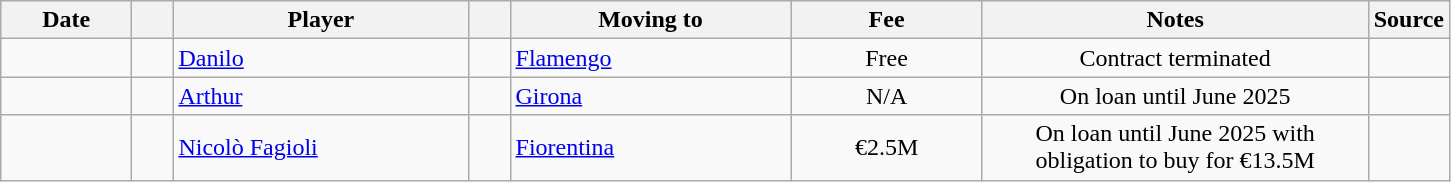<table class="wikitable sortable">
<tr>
<th style="width:80px;">Date</th>
<th style="width:20px;"></th>
<th style="width:190px;">Player</th>
<th style="width:20px;"></th>
<th style="width:180px;">Moving to</th>
<th style="width:120px;" class="unsortable">Fee</th>
<th style="width:250px;" class="unsortable">Notes</th>
<th style="width:20px;">Source</th>
</tr>
<tr>
<td></td>
<td align=center></td>
<td> <a href='#'>Danilo</a></td>
<td align="center"></td>
<td align=left> <a href='#'>Flamengo</a></td>
<td align="center">Free</td>
<td align=center>Contract terminated</td>
<td></td>
</tr>
<tr>
<td></td>
<td align=center></td>
<td> <a href='#'>Arthur</a></td>
<td align="center"></td>
<td align=left> <a href='#'>Girona</a></td>
<td align="center">N/A</td>
<td align=center>On loan until June 2025</td>
<td></td>
</tr>
<tr>
<td></td>
<td align=center></td>
<td> <a href='#'>Nicolò Fagioli</a></td>
<td align="center"></td>
<td align=left> <a href='#'>Fiorentina</a></td>
<td align="center">€2.5M</td>
<td align=center>On loan until June 2025 with obligation to buy for €13.5M</td>
<td></td>
</tr>
</table>
